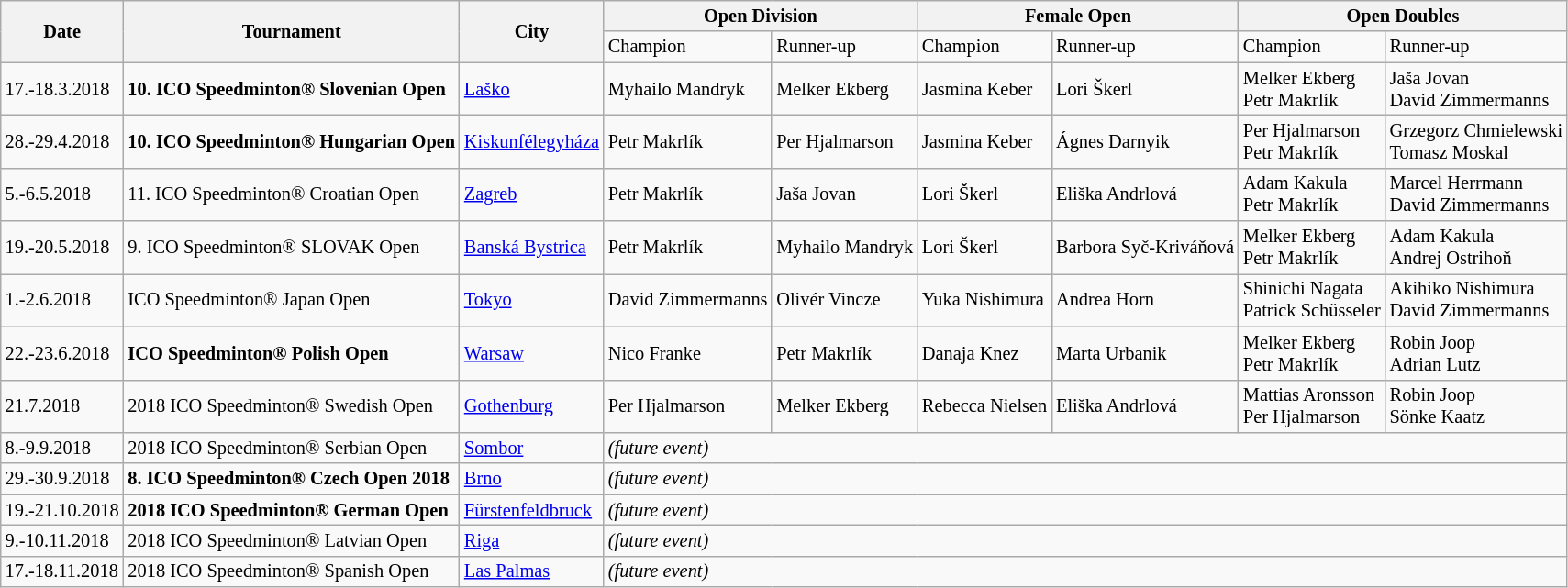<table class="wikitable sortable" style="font-size:85%;">
<tr>
<th rowspan="2">Date</th>
<th rowspan="2">Tournament</th>
<th rowspan="2">City</th>
<th colspan="2">Open Division</th>
<th colspan="2">Female Open</th>
<th colspan="2">Open Doubles</th>
</tr>
<tr>
<td>Champion</td>
<td>Runner-up</td>
<td>Champion</td>
<td>Runner-up</td>
<td>Champion</td>
<td>Runner-up</td>
</tr>
<tr>
<td>17.-18.3.2018</td>
<td><strong>10. ICO Speedminton® Slovenian Open</strong></td>
<td> <a href='#'>Laško</a></td>
<td> Myhailo Mandryk</td>
<td> Melker Ekberg</td>
<td> Jasmina Keber</td>
<td> Lori Škerl</td>
<td> Melker Ekberg<br> Petr Makrlík</td>
<td> Jaša Jovan<br> David Zimmermanns</td>
</tr>
<tr>
<td>28.-29.4.2018</td>
<td><strong>10. ICO Speedminton® Hungarian Open</strong></td>
<td> <a href='#'>Kiskunfélegyháza</a></td>
<td> Petr Makrlík</td>
<td> Per Hjalmarson</td>
<td> Jasmina Keber</td>
<td> Ágnes Darnyik</td>
<td> Per Hjalmarson<br> Petr Makrlík</td>
<td> Grzegorz Chmielewski<br> Tomasz Moskal</td>
</tr>
<tr>
<td>5.-6.5.2018</td>
<td>11. ICO Speedminton® Croatian Open</td>
<td> <a href='#'>Zagreb</a></td>
<td> Petr Makrlík</td>
<td> Jaša Jovan</td>
<td> Lori Škerl</td>
<td> Eliška Andrlová</td>
<td> Adam Kakula<br> Petr Makrlík</td>
<td> Marcel Herrmann<br> David Zimmermanns</td>
</tr>
<tr>
<td>19.-20.5.2018</td>
<td>9. ICO Speedminton® SLOVAK Open</td>
<td> <a href='#'>Banská Bystrica</a></td>
<td> Petr Makrlík</td>
<td> Myhailo Mandryk</td>
<td> Lori Škerl</td>
<td> Barbora Syč-Kriváňová</td>
<td> Melker Ekberg<br> Petr Makrlík</td>
<td> Adam Kakula<br> Andrej Ostrihoň</td>
</tr>
<tr>
<td>1.-2.6.2018</td>
<td>ICO Speedminton® Japan Open</td>
<td> <a href='#'>Tokyo</a></td>
<td> David Zimmermanns</td>
<td> Olivér Vincze</td>
<td> Yuka Nishimura</td>
<td> Andrea Horn</td>
<td> Shinichi Nagata<br> Patrick Schüsseler</td>
<td> Akihiko Nishimura<br> David Zimmermanns</td>
</tr>
<tr>
<td>22.-23.6.2018</td>
<td><strong>ICO Speedminton® Polish Open</strong></td>
<td> <a href='#'>Warsaw</a></td>
<td> Nico Franke</td>
<td> Petr Makrlík</td>
<td> Danaja Knez</td>
<td> Marta Urbanik</td>
<td> Melker Ekberg<br> Petr Makrlík</td>
<td> Robin Joop<br> Adrian Lutz</td>
</tr>
<tr>
<td>21.7.2018</td>
<td>2018 ICO Speedminton® Swedish Open</td>
<td> <a href='#'>Gothenburg</a></td>
<td> Per Hjalmarson</td>
<td> Melker Ekberg</td>
<td> Rebecca Nielsen</td>
<td> Eliška Andrlová</td>
<td> Mattias Aronsson<br> Per Hjalmarson</td>
<td> Robin Joop<br> Sönke Kaatz</td>
</tr>
<tr>
<td>8.-9.9.2018</td>
<td>2018 ICO Speedminton® Serbian Open</td>
<td> <a href='#'>Sombor</a></td>
<td colspan="6"><em>(future event)</em></td>
</tr>
<tr>
<td>29.-30.9.2018</td>
<td><strong>8. ICO Speedminton® Czech Open 2018</strong></td>
<td> <a href='#'>Brno</a></td>
<td colspan="6"><em>(future event)</em></td>
</tr>
<tr>
<td>19.-21.10.2018</td>
<td><strong>2018 ICO Speedminton® German Open</strong></td>
<td> <a href='#'>Fürstenfeldbruck</a></td>
<td colspan="6"><em>(future event)</em></td>
</tr>
<tr>
<td>9.-10.11.2018</td>
<td>2018 ICO Speedminton® Latvian Open</td>
<td> <a href='#'>Riga</a></td>
<td colspan="6"><em>(future event)</em></td>
</tr>
<tr>
<td>17.-18.11.2018</td>
<td>2018 ICO Speedminton® Spanish Open</td>
<td> <a href='#'>Las Palmas</a></td>
<td colspan="6"><em>(future event)</em></td>
</tr>
</table>
